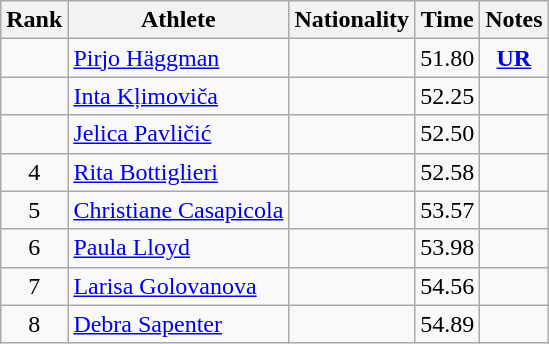<table class="wikitable sortable" style="text-align:center">
<tr>
<th>Rank</th>
<th>Athlete</th>
<th>Nationality</th>
<th>Time</th>
<th>Notes</th>
</tr>
<tr>
<td></td>
<td align=left><a href='#'>Pirjo Häggman</a></td>
<td align=left></td>
<td>51.80</td>
<td><strong><a href='#'>UR</a></strong></td>
</tr>
<tr>
<td></td>
<td align=left><a href='#'>Inta Kļimoviča</a></td>
<td align=left></td>
<td>52.25</td>
<td></td>
</tr>
<tr>
<td></td>
<td align=left><a href='#'>Jelica Pavličić</a></td>
<td align=left></td>
<td>52.50</td>
<td></td>
</tr>
<tr>
<td>4</td>
<td align=left><a href='#'>Rita Bottiglieri</a></td>
<td align=left></td>
<td>52.58</td>
<td></td>
</tr>
<tr>
<td>5</td>
<td align=left><a href='#'>Christiane Casapicola</a></td>
<td align=left></td>
<td>53.57</td>
<td></td>
</tr>
<tr>
<td>6</td>
<td align=left><a href='#'>Paula Lloyd</a></td>
<td align=left></td>
<td>53.98</td>
<td></td>
</tr>
<tr>
<td>7</td>
<td align=left><a href='#'>Larisa Golovanova</a></td>
<td align=left></td>
<td>54.56</td>
<td></td>
</tr>
<tr>
<td>8</td>
<td align=left><a href='#'>Debra Sapenter</a></td>
<td align=left></td>
<td>54.89</td>
<td></td>
</tr>
</table>
